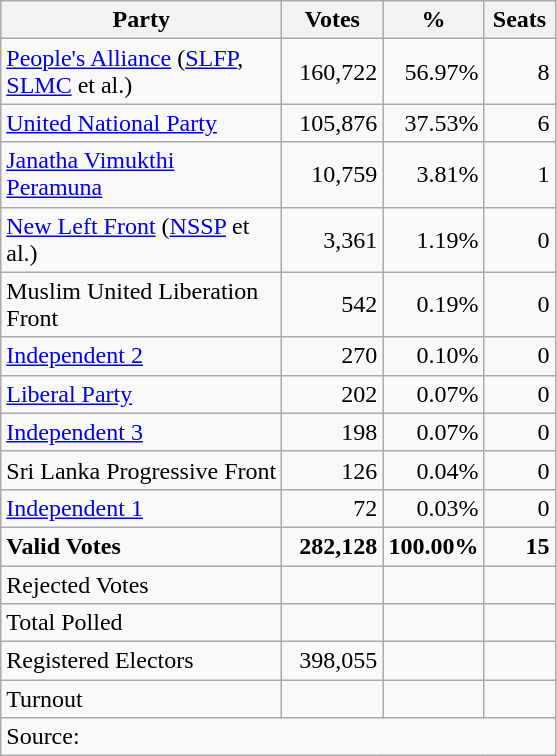<table class="wikitable" border="1" style="text-align:right;">
<tr>
<th align=left width="180">Party</th>
<th align=center width="60">Votes</th>
<th align=centerwidth="60">%</th>
<th align=center width="40">Seats</th>
</tr>
<tr>
<td align=left><a href='#'>People's Alliance</a> (<a href='#'>SLFP</a>, <a href='#'>SLMC</a> et al.)</td>
<td>160,722</td>
<td>56.97%</td>
<td>8</td>
</tr>
<tr>
<td align=left><a href='#'>United National Party</a></td>
<td>105,876</td>
<td>37.53%</td>
<td>6</td>
</tr>
<tr>
<td align=left><a href='#'>Janatha Vimukthi Peramuna</a></td>
<td>10,759</td>
<td>3.81%</td>
<td>1</td>
</tr>
<tr>
<td align=left><a href='#'>New Left Front</a> (<a href='#'>NSSP</a> et al.)</td>
<td>3,361</td>
<td>1.19%</td>
<td>0</td>
</tr>
<tr>
<td align=left>Muslim United Liberation Front</td>
<td>542</td>
<td>0.19%</td>
<td>0</td>
</tr>
<tr>
<td align=left><a href='#'>Independent 2</a></td>
<td>270</td>
<td>0.10%</td>
<td>0</td>
</tr>
<tr>
<td align=left><a href='#'>Liberal Party</a></td>
<td>202</td>
<td>0.07%</td>
<td>0</td>
</tr>
<tr>
<td align=left><a href='#'>Independent 3</a></td>
<td>198</td>
<td>0.07%</td>
<td>0</td>
</tr>
<tr>
<td align=left>Sri Lanka Progressive Front</td>
<td>126</td>
<td>0.04%</td>
<td>0</td>
</tr>
<tr>
<td align=left><a href='#'>Independent 1</a></td>
<td>72</td>
<td>0.03%</td>
<td>0</td>
</tr>
<tr>
<td align=left><strong>Valid Votes</strong></td>
<td><strong>282,128</strong></td>
<td><strong>100.00%</strong></td>
<td><strong>15</strong></td>
</tr>
<tr>
<td align=left>Rejected Votes</td>
<td></td>
<td></td>
<td></td>
</tr>
<tr>
<td align=left>Total Polled</td>
<td></td>
<td></td>
<td></td>
</tr>
<tr>
<td align=left>Registered Electors</td>
<td>398,055</td>
<td></td>
<td></td>
</tr>
<tr>
<td align=left>Turnout</td>
<td></td>
<td></td>
<td></td>
</tr>
<tr>
<td align=left colspan=4>Source:</td>
</tr>
</table>
